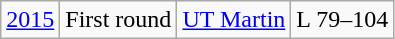<table class="wikitable">
<tr align="center">
<td><a href='#'>2015</a></td>
<td>First round</td>
<td><a href='#'>UT Martin</a></td>
<td>L 79–104</td>
</tr>
</table>
